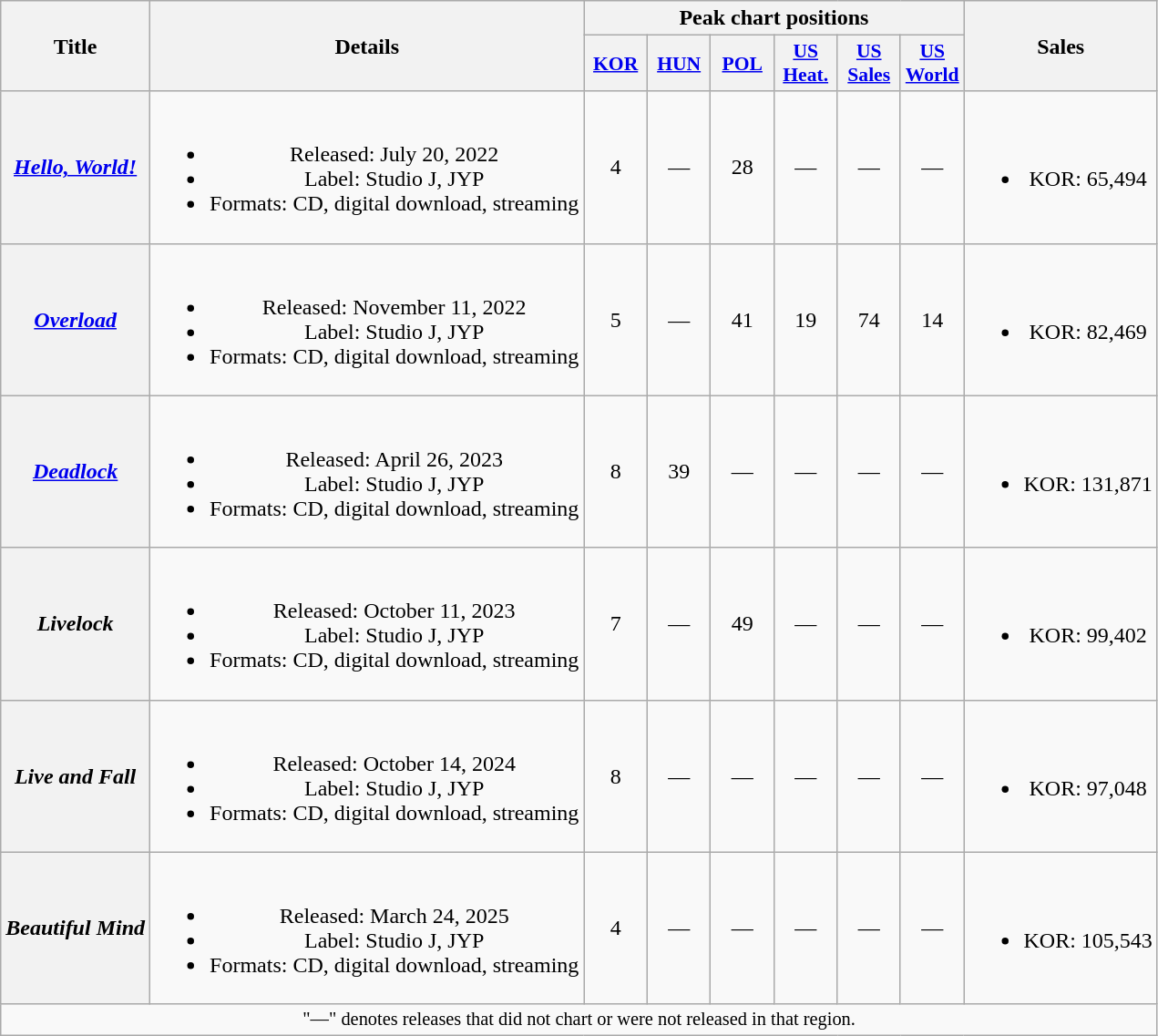<table class="wikitable plainrowheaders" style="text-align:center">
<tr>
<th scope="col" rowspan="2">Title</th>
<th scope="col" rowspan="2">Details</th>
<th scope="col" colspan="6">Peak chart positions</th>
<th scope="col" rowspan="2">Sales</th>
</tr>
<tr>
<th scope="col" style="width:2.75em;font-size:90%"><a href='#'>KOR</a><br></th>
<th scope="col" style="width:2.75em;font-size:90%"><a href='#'>HUN</a><br></th>
<th scope="col" style="width:2.75em;font-size:90%"><a href='#'>POL</a><br></th>
<th scope="col" style="width:2.75em;font-size:90%"><a href='#'>US<br>Heat.</a><br></th>
<th scope="col" style="width:2.75em;font-size:90%"><a href='#'>US<br>Sales</a><br></th>
<th scope="col" style="width:2.75em;font-size:90%"><a href='#'>US<br>World</a><br></th>
</tr>
<tr>
<th scope="row"><em><a href='#'>Hello, World!</a></em></th>
<td><br><ul><li>Released: July 20, 2022</li><li>Label: Studio J, JYP</li><li>Formats: CD, digital download, streaming</li></ul></td>
<td>4</td>
<td>—</td>
<td>28</td>
<td>—</td>
<td>—</td>
<td>—</td>
<td><br><ul><li>KOR: 65,494</li></ul></td>
</tr>
<tr>
<th scope="row"><em><a href='#'>Overload</a></em></th>
<td><br><ul><li>Released: November 11, 2022</li><li>Label: Studio J, JYP</li><li>Formats: CD, digital download, streaming</li></ul></td>
<td>5</td>
<td>—</td>
<td>41</td>
<td>19</td>
<td>74</td>
<td>14</td>
<td><br><ul><li>KOR: 82,469</li></ul></td>
</tr>
<tr>
<th scope="row"><em><a href='#'>Deadlock</a></em></th>
<td><br><ul><li>Released: April 26, 2023</li><li>Label: Studio J, JYP</li><li>Formats: CD, digital download, streaming</li></ul></td>
<td>8</td>
<td>39</td>
<td>—</td>
<td>—</td>
<td>—</td>
<td>—</td>
<td><br><ul><li>KOR: 131,871</li></ul></td>
</tr>
<tr>
<th scope="row"><em>Livelock</em></th>
<td><br><ul><li>Released: October 11, 2023</li><li>Label: Studio J, JYP</li><li>Formats: CD, digital download, streaming</li></ul></td>
<td>7</td>
<td>—</td>
<td>49</td>
<td>—</td>
<td>—</td>
<td>—</td>
<td><br><ul><li>KOR: 99,402</li></ul></td>
</tr>
<tr>
<th scope="row"><em>Live and Fall</em></th>
<td><br><ul><li>Released: October 14, 2024</li><li>Label: Studio J, JYP</li><li>Formats: CD, digital download, streaming</li></ul></td>
<td>8</td>
<td>—</td>
<td>—</td>
<td>—</td>
<td>—</td>
<td>—</td>
<td><br><ul><li>KOR: 97,048</li></ul></td>
</tr>
<tr>
<th scope="row"><em>Beautiful Mind</em></th>
<td><br><ul><li>Released: March 24, 2025</li><li>Label: Studio J, JYP</li><li>Formats: CD, digital download, streaming</li></ul></td>
<td>4</td>
<td>—</td>
<td>—</td>
<td>—</td>
<td>—</td>
<td>—</td>
<td><br><ul><li>KOR: 105,543</li></ul></td>
</tr>
<tr>
<td colspan="9" style="font-size:85%">"—" denotes releases that did not chart or were not released in that region.</td>
</tr>
</table>
